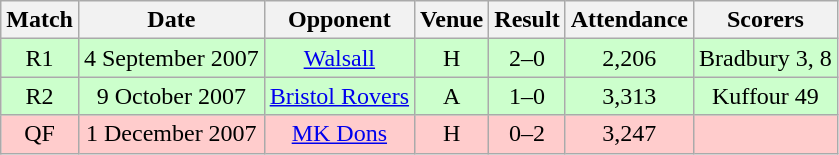<table class="wikitable" style="font-size:100%; text-align:center">
<tr>
<th>Match</th>
<th>Date</th>
<th>Opponent</th>
<th>Venue</th>
<th>Result</th>
<th>Attendance</th>
<th>Scorers</th>
</tr>
<tr style="background: #CCFFCC;">
<td>R1</td>
<td>4 September 2007</td>
<td><a href='#'>Walsall</a></td>
<td>H</td>
<td>2–0</td>
<td>2,206</td>
<td>Bradbury 3, 8</td>
</tr>
<tr style="background: #CCFFCC;">
<td>R2</td>
<td>9 October 2007</td>
<td><a href='#'>Bristol Rovers</a></td>
<td>A</td>
<td>1–0</td>
<td>3,313</td>
<td>Kuffour 49</td>
</tr>
<tr style="background: #FFCCCC;">
<td>QF</td>
<td>1 December 2007</td>
<td><a href='#'>MK Dons</a></td>
<td>H</td>
<td>0–2</td>
<td>3,247</td>
<td></td>
</tr>
</table>
